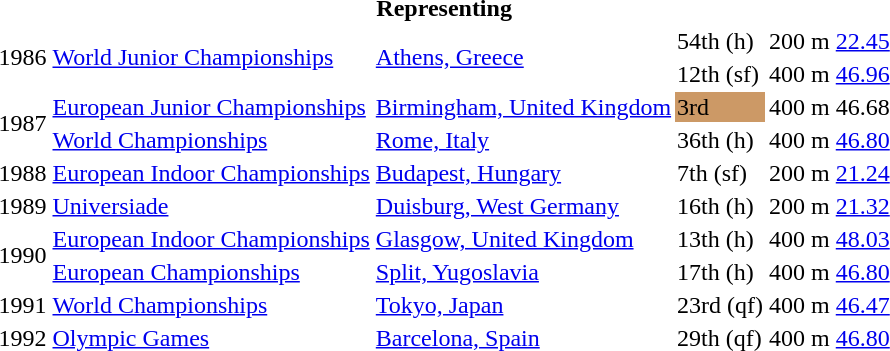<table>
<tr>
<th colspan="6">Representing </th>
</tr>
<tr>
<td rowspan=2>1986</td>
<td rowspan=2><a href='#'>World Junior Championships</a></td>
<td rowspan=2><a href='#'>Athens, Greece</a></td>
<td>54th (h)</td>
<td>200 m</td>
<td><a href='#'>22.45</a></td>
</tr>
<tr>
<td>12th (sf)</td>
<td>400 m</td>
<td><a href='#'>46.96</a></td>
</tr>
<tr>
<td rowspan=2>1987</td>
<td><a href='#'>European Junior Championships</a></td>
<td><a href='#'>Birmingham, United Kingdom</a></td>
<td bgcolor=cc9966>3rd</td>
<td>400 m</td>
<td>46.68</td>
</tr>
<tr>
<td><a href='#'>World Championships</a></td>
<td><a href='#'>Rome, Italy</a></td>
<td>36th (h)</td>
<td>400 m</td>
<td><a href='#'>46.80</a></td>
</tr>
<tr>
<td>1988</td>
<td><a href='#'>European Indoor Championships</a></td>
<td><a href='#'>Budapest, Hungary</a></td>
<td>7th (sf)</td>
<td>200 m</td>
<td><a href='#'>21.24</a></td>
</tr>
<tr>
<td>1989</td>
<td><a href='#'>Universiade</a></td>
<td><a href='#'>Duisburg, West Germany</a></td>
<td>16th (h)</td>
<td>200 m</td>
<td><a href='#'>21.32</a></td>
</tr>
<tr>
<td rowspan=2>1990</td>
<td><a href='#'>European Indoor Championships</a></td>
<td><a href='#'>Glasgow, United Kingdom</a></td>
<td>13th (h)</td>
<td>400 m</td>
<td><a href='#'>48.03</a></td>
</tr>
<tr>
<td><a href='#'>European Championships</a></td>
<td><a href='#'>Split, Yugoslavia</a></td>
<td>17th (h)</td>
<td>400 m</td>
<td><a href='#'>46.80</a></td>
</tr>
<tr>
<td>1991</td>
<td><a href='#'>World Championships</a></td>
<td><a href='#'>Tokyo, Japan</a></td>
<td>23rd (qf)</td>
<td>400 m</td>
<td><a href='#'>46.47</a></td>
</tr>
<tr>
<td>1992</td>
<td><a href='#'>Olympic Games</a></td>
<td><a href='#'>Barcelona, Spain</a></td>
<td>29th (qf)</td>
<td>400 m</td>
<td><a href='#'>46.80</a></td>
</tr>
</table>
